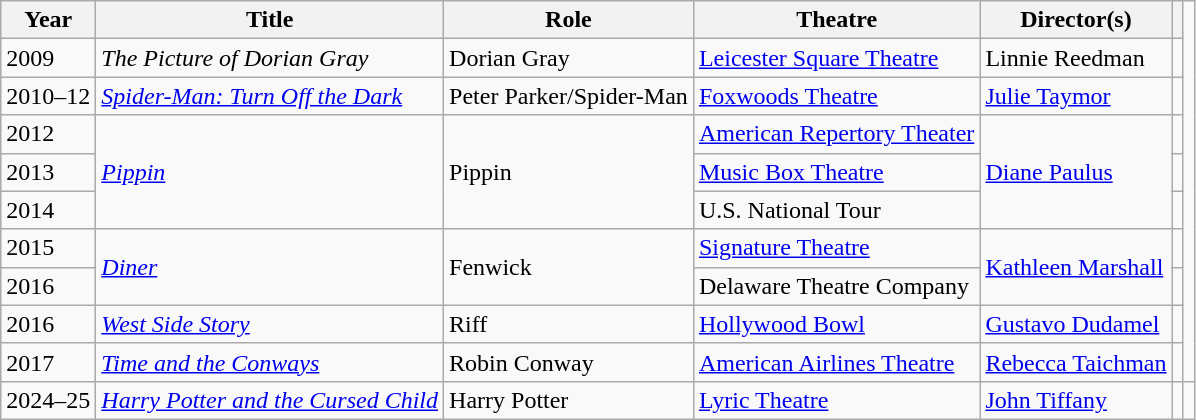<table class="wikitable sortable">
<tr>
<th>Year</th>
<th>Title</th>
<th>Role</th>
<th>Theatre</th>
<th>Director(s)</th>
<th></th>
</tr>
<tr>
<td>2009</td>
<td><em>The Picture of Dorian Gray</em></td>
<td>Dorian Gray</td>
<td><a href='#'>Leicester Square Theatre</a></td>
<td>Linnie Reedman</td>
<td></td>
</tr>
<tr>
<td>2010–12</td>
<td><em><a href='#'>Spider-Man: Turn Off the Dark</a></em></td>
<td>Peter Parker/Spider-Man </td>
<td><a href='#'>Foxwoods Theatre</a></td>
<td><a href='#'>Julie Taymor</a></td>
<td></td>
</tr>
<tr>
<td>2012</td>
<td rowspan=3><em><a href='#'>Pippin</a></em></td>
<td rowspan=3>Pippin</td>
<td><a href='#'>American Repertory Theater</a></td>
<td rowspan=3><a href='#'>Diane Paulus</a></td>
<td></td>
</tr>
<tr>
<td>2013</td>
<td><a href='#'>Music Box Theatre</a></td>
<td></td>
</tr>
<tr>
<td>2014</td>
<td>U.S. National Tour</td>
<td></td>
</tr>
<tr>
<td>2015</td>
<td rowspan=2><em><a href='#'>Diner</a></em></td>
<td rowspan=2>Fenwick</td>
<td><a href='#'>Signature Theatre</a></td>
<td rowspan=2><a href='#'>Kathleen Marshall</a></td>
<td></td>
</tr>
<tr>
<td>2016</td>
<td>Delaware Theatre Company</td>
<td></td>
</tr>
<tr>
<td>2016</td>
<td><em><a href='#'>West Side Story</a></em></td>
<td>Riff</td>
<td><a href='#'>Hollywood Bowl</a></td>
<td><a href='#'>Gustavo Dudamel</a></td>
<td></td>
</tr>
<tr>
<td>2017</td>
<td><em><a href='#'>Time and the Conways</a></em></td>
<td>Robin Conway</td>
<td><a href='#'>American Airlines Theatre</a></td>
<td><a href='#'>Rebecca Taichman</a></td>
<td></td>
</tr>
<tr>
<td>2024–25</td>
<td><em><a href='#'>Harry Potter and the Cursed Child</a></em></td>
<td>Harry Potter</td>
<td><a href='#'>Lyric Theatre</a></td>
<td><a href='#'>John Tiffany</a></td>
<td></td>
<td></td>
</tr>
</table>
